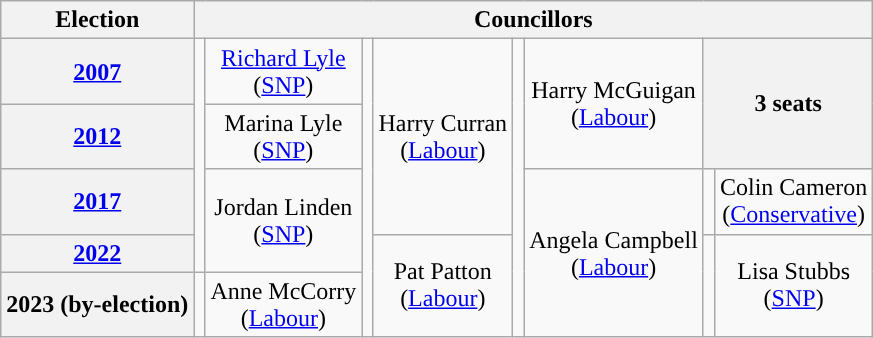<table class="wikitable" style="text-align:center">
<tr>
<th>Election</th>
<th colspan=8>Councillors</th>
</tr>
<tr>
<th><a href='#'>2007</a></th>
<td rowspan=4; style="background-color: "></td>
<td rowspan=1><a href='#'>Richard Lyle</a><br>(<a href='#'>SNP</a>)</td>
<td rowspan=5; style="background-color: "></td>
<td rowspan=3>Harry Curran<br>(<a href='#'>Labour</a>)</td>
<td rowspan=5; style="background-color: "></td>
<td rowspan=2>Harry McGuigan<br>(<a href='#'>Labour</a>)</td>
<th colspan=2; rowspan=2>3 seats</th>
</tr>
<tr>
<th><a href='#'>2012</a></th>
<td rowspan=1>Marina Lyle<br>(<a href='#'>SNP</a>)</td>
</tr>
<tr>
<th><a href='#'>2017</a></th>
<td rowspan=2>Jordan Linden<br>(<a href='#'>SNP</a>)</td>
<td rowspan=3>Angela Campbell<br>(<a href='#'>Labour</a>)</td>
<td rowspan=1; style="background-color: "></td>
<td rowspan=1>Colin Cameron<br>(<a href='#'>Conservative</a>)</td>
</tr>
<tr>
<th><a href='#'>2022</a></th>
<td rowspan=2>Pat Patton<br>(<a href='#'>Labour</a>)</td>
<td rowspan=2; style="background-color: "></td>
<td rowspan=2>Lisa Stubbs<br>(<a href='#'>SNP</a>)</td>
</tr>
<tr>
<th>2023 (by-election)</th>
<td rowspan=1; style="background-color: "></td>
<td rowspan=1>Anne McCorry<br>(<a href='#'>Labour</a>)</td>
</tr>
</table>
